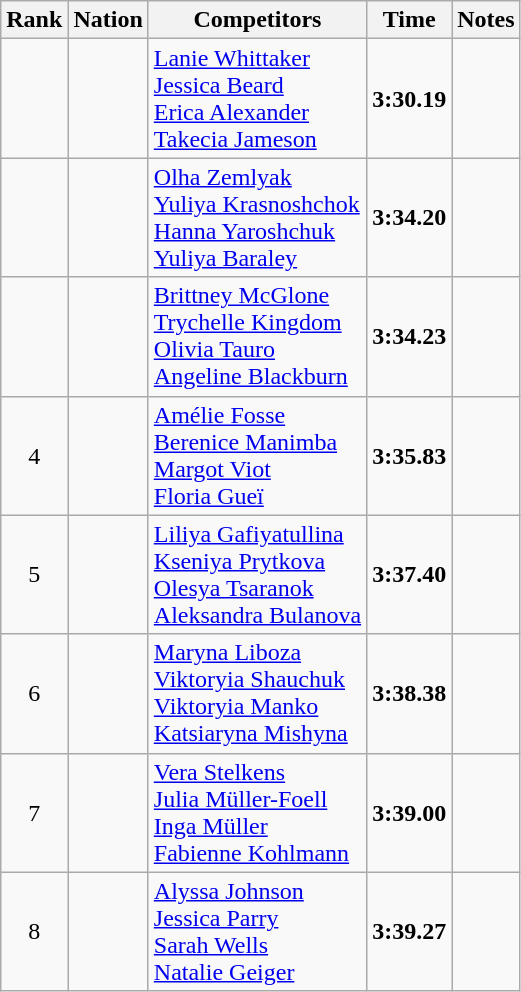<table class="wikitable sortable" style="text-align:center">
<tr>
<th>Rank</th>
<th>Nation</th>
<th>Competitors</th>
<th>Time</th>
<th>Notes</th>
</tr>
<tr>
<td></td>
<td align=left></td>
<td align=left><a href='#'>Lanie Whittaker</a><br><a href='#'>Jessica Beard</a><br><a href='#'>Erica Alexander</a><br><a href='#'>Takecia Jameson</a></td>
<td><strong>3:30.19</strong></td>
<td></td>
</tr>
<tr>
<td></td>
<td align=left></td>
<td align=left><a href='#'>Olha Zemlyak</a><br><a href='#'>Yuliya Krasnoshchok</a><br><a href='#'>Hanna Yaroshchuk</a><br><a href='#'>Yuliya Baraley</a></td>
<td><strong>3:34.20</strong></td>
<td></td>
</tr>
<tr>
<td></td>
<td align=left></td>
<td align=left><a href='#'>Brittney McGlone</a><br><a href='#'>Trychelle Kingdom</a><br><a href='#'>Olivia Tauro</a><br><a href='#'>Angeline Blackburn</a></td>
<td><strong>3:34.23</strong></td>
<td></td>
</tr>
<tr>
<td>4</td>
<td align=left></td>
<td align=left><a href='#'>Amélie Fosse</a><br><a href='#'>Berenice Manimba</a><br><a href='#'>Margot Viot</a><br><a href='#'>Floria Gueï</a></td>
<td><strong>3:35.83</strong></td>
<td></td>
</tr>
<tr>
<td>5</td>
<td align=left></td>
<td align=left><a href='#'>Liliya Gafiyatullina</a><br><a href='#'>Kseniya Prytkova</a><br><a href='#'>Olesya Tsaranok</a><br><a href='#'>Aleksandra Bulanova</a></td>
<td><strong>3:37.40</strong></td>
<td></td>
</tr>
<tr>
<td>6</td>
<td align=left></td>
<td align=left><a href='#'>Maryna Liboza</a><br><a href='#'>Viktoryia Shauchuk</a><br><a href='#'>Viktoryia Manko</a><br><a href='#'>Katsiaryna Mishyna</a></td>
<td><strong>3:38.38</strong></td>
<td></td>
</tr>
<tr>
<td>7</td>
<td align=left></td>
<td align=left><a href='#'>Vera Stelkens</a><br><a href='#'>Julia Müller-Foell</a><br><a href='#'>Inga Müller</a><br><a href='#'>Fabienne Kohlmann</a></td>
<td><strong>3:39.00</strong></td>
<td></td>
</tr>
<tr>
<td>8</td>
<td align=left></td>
<td align=left><a href='#'>Alyssa Johnson</a><br><a href='#'>Jessica Parry</a><br><a href='#'>Sarah Wells</a><br><a href='#'>Natalie Geiger</a></td>
<td><strong>3:39.27</strong></td>
<td></td>
</tr>
</table>
